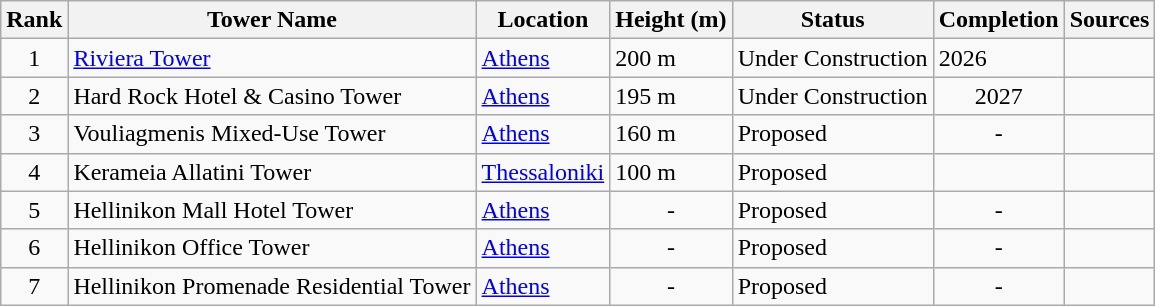<table class="wikitable sortable">
<tr>
<th data-sort-type="number">Rank</th>
<th>Tower Name</th>
<th>Location</th>
<th>Height (m)</th>
<th>Status</th>
<th>Completion</th>
<th>Sources</th>
</tr>
<tr>
<td align=center>1</td>
<td><a href='#'>Riviera Tower</a></td>
<td><a href='#'>Athens</a></td>
<td>200 m</td>
<td>Under Construction</td>
<td>2026</td>
<td></td>
</tr>
<tr>
<td align="center">2</td>
<td>Hard Rock Hotel & Casino Tower</td>
<td><a href='#'>Athens</a></td>
<td>195 m</td>
<td>Under Construction</td>
<td align="center">2027</td>
<td></td>
</tr>
<tr>
<td align=center>3</td>
<td>Vouliagmenis Mixed-Use Tower</td>
<td><a href='#'>Athens</a></td>
<td>160 m</td>
<td>Proposed</td>
<td align=center>-</td>
<td></td>
</tr>
<tr>
<td align="center">4</td>
<td>Kerameia Allatini Tower</td>
<td><a href='#'>Thessaloniki</a></td>
<td>100 m</td>
<td>Proposed</td>
<td></td>
<td></td>
</tr>
<tr>
<td align=center>5</td>
<td>Hellinikon Mall Hotel Tower</td>
<td><a href='#'>Athens</a></td>
<td align="center">-</td>
<td>Proposed</td>
<td align=center>-</td>
<td></td>
</tr>
<tr>
<td align=center>6</td>
<td>Hellinikon Office Tower</td>
<td><a href='#'>Athens</a></td>
<td align="center">-</td>
<td>Proposed</td>
<td align=center>-</td>
<td></td>
</tr>
<tr>
<td align=center>7</td>
<td>Hellinikon Promenade Residential Tower</td>
<td><a href='#'>Athens</a></td>
<td align="center">-</td>
<td>Proposed</td>
<td align=center>-</td>
<td></td>
</tr>
</table>
